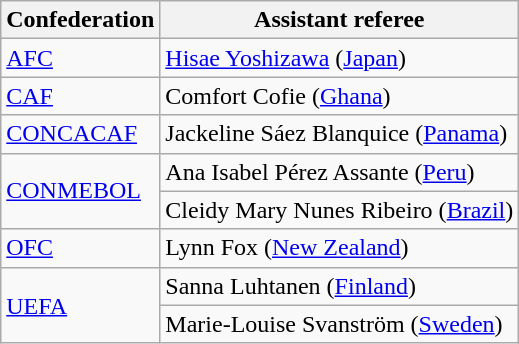<table class="wikitable">
<tr>
<th>Confederation</th>
<th>Assistant referee</th>
</tr>
<tr>
<td><a href='#'>AFC</a></td>
<td><a href='#'>Hisae Yoshizawa</a> (<a href='#'>Japan</a>)</td>
</tr>
<tr>
<td><a href='#'>CAF</a></td>
<td>Comfort Cofie (<a href='#'>Ghana</a>)</td>
</tr>
<tr>
<td><a href='#'>CONCACAF</a></td>
<td>Jackeline Sáez Blanquice (<a href='#'>Panama</a>)</td>
</tr>
<tr>
<td rowspan="2"><a href='#'>CONMEBOL</a></td>
<td>Ana Isabel Pérez Assante (<a href='#'>Peru</a>)</td>
</tr>
<tr>
<td>Cleidy Mary Nunes Ribeiro (<a href='#'>Brazil</a>)</td>
</tr>
<tr>
<td><a href='#'>OFC</a></td>
<td>Lynn Fox (<a href='#'>New Zealand</a>)</td>
</tr>
<tr>
<td rowspan="2"><a href='#'>UEFA</a></td>
<td>Sanna Luhtanen (<a href='#'>Finland</a>)</td>
</tr>
<tr>
<td>Marie-Louise Svanström (<a href='#'>Sweden</a>)</td>
</tr>
</table>
